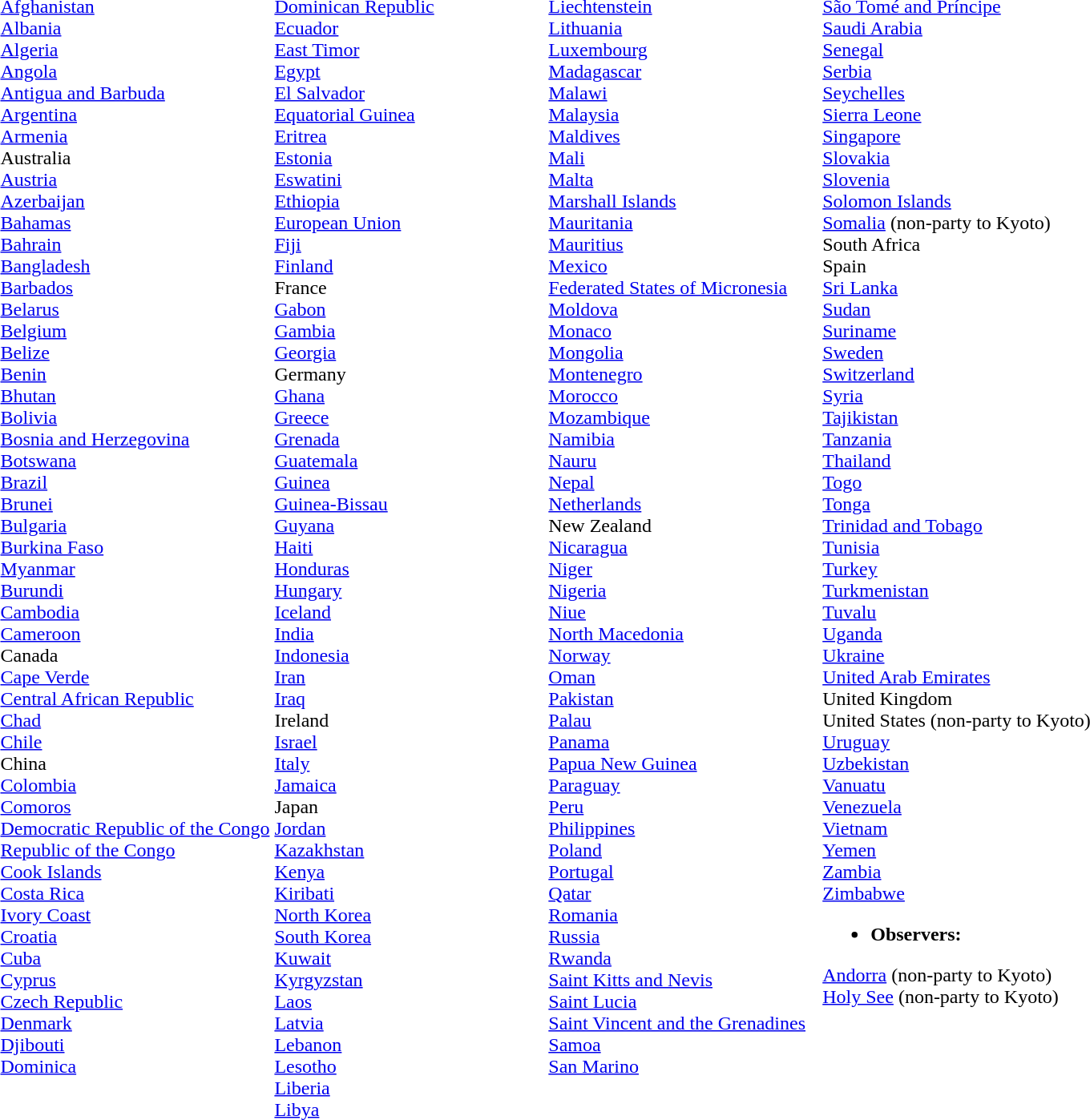<table>
<tr>
<td style="width:25%; vertical-align:top;"><br><a href='#'>Afghanistan</a> <br>
<a href='#'>Albania</a> <br>
<a href='#'>Algeria</a> <br>
<a href='#'>Angola</a> <br>
<a href='#'>Antigua and Barbuda</a> <br>
<a href='#'>Argentina</a> <br>
<a href='#'>Armenia</a> <br>
Australia <br>
<a href='#'>Austria</a> <br>
<a href='#'>Azerbaijan</a> <br>
<a href='#'>Bahamas</a> <br>
<a href='#'>Bahrain</a> <br>
<a href='#'>Bangladesh</a> <br>
<a href='#'>Barbados</a> <br>
<a href='#'>Belarus</a> <br>
<a href='#'>Belgium</a> <br>
<a href='#'>Belize</a> <br>
<a href='#'>Benin</a> <br>
<a href='#'>Bhutan</a> <br>
<a href='#'>Bolivia</a> <br>
<a href='#'>Bosnia and Herzegovina</a> <br>
<a href='#'>Botswana</a> <br>
<a href='#'>Brazil</a> <br>
<a href='#'>Brunei</a> <br>
<a href='#'>Bulgaria</a> <br>
<a href='#'>Burkina Faso</a> <br>
<a href='#'>Myanmar</a> <br>
<a href='#'>Burundi</a> <br>
<a href='#'>Cambodia</a> <br>
<a href='#'>Cameroon</a> <br>
Canada <br>
<a href='#'>Cape Verde</a> <br>
<a href='#'>Central African Republic</a> <br>
<a href='#'>Chad</a> <br>
<a href='#'>Chile</a> <br>
China <br>
<a href='#'>Colombia</a> <br>
<a href='#'>Comoros</a> <br>
<a href='#'>Democratic Republic of the Congo</a> <br>
<a href='#'>Republic of the Congo</a> <br>
<a href='#'>Cook Islands</a> <br>
<a href='#'>Costa Rica</a> <br>
<a href='#'>Ivory Coast</a> <br>
<a href='#'>Croatia</a> <br>
<a href='#'>Cuba</a> <br>
<a href='#'>Cyprus</a> <br>
<a href='#'>Czech Republic</a> <br>
<a href='#'>Denmark</a> <br>
<a href='#'>Djibouti</a> <br>
<a href='#'>Dominica</a></td>
<td style="width:25%; vertical-align:top;"><br><a href='#'>Dominican Republic</a> <br>
<a href='#'>Ecuador</a> <br>
<a href='#'>East Timor</a> <br>
<a href='#'>Egypt</a> <br>
<a href='#'>El Salvador</a> <br>
<a href='#'>Equatorial Guinea</a> <br>
<a href='#'>Eritrea</a> <br>
<a href='#'>Estonia</a> <br>
<a href='#'>Eswatini</a> <br>
<a href='#'>Ethiopia</a> <br>
<a href='#'>European Union</a> <br>
<a href='#'>Fiji</a> <br>
<a href='#'>Finland</a> <br>
France <br>
<a href='#'>Gabon</a> <br>
<a href='#'>Gambia</a> <br>
<a href='#'>Georgia</a> <br>
Germany <br>
<a href='#'>Ghana</a> <br>
<a href='#'>Greece</a> <br>
<a href='#'>Grenada</a> <br>
<a href='#'>Guatemala</a> <br>
<a href='#'>Guinea</a> <br>
<a href='#'>Guinea-Bissau</a> <br>
<a href='#'>Guyana</a> <br>
<a href='#'>Haiti</a> <br>
<a href='#'>Honduras</a> <br>
<a href='#'>Hungary</a> <br>
<a href='#'>Iceland</a> <br>
<a href='#'>India</a> <br>
<a href='#'>Indonesia</a> <br>
<a href='#'>Iran</a> <br>
<a href='#'>Iraq</a> <br>
Ireland <br>
<a href='#'>Israel</a> <br>
<a href='#'>Italy</a> <br>
<a href='#'>Jamaica</a> <br>
Japan <br>
<a href='#'>Jordan</a> <br>
<a href='#'>Kazakhstan</a> <br>
<a href='#'>Kenya</a> <br>
<a href='#'>Kiribati</a> <br>
<a href='#'>North Korea</a> <br>
<a href='#'>South Korea</a> <br>
<a href='#'>Kuwait</a> <br>
<a href='#'>Kyrgyzstan</a> <br>
<a href='#'>Laos</a> <br>
<a href='#'>Latvia</a> <br>
<a href='#'>Lebanon</a> <br>
<a href='#'>Lesotho</a> <br>
<a href='#'>Liberia</a> <br>
<a href='#'>Libya</a></td>
<td style="width:25%; vertical-align:top;"><br><a href='#'>Liechtenstein</a> <br>
<a href='#'>Lithuania</a> <br>
<a href='#'>Luxembourg</a> <br>
<a href='#'>Madagascar</a> <br>
<a href='#'>Malawi</a> <br>
<a href='#'>Malaysia</a> <br>
<a href='#'>Maldives</a> <br>
<a href='#'>Mali</a> <br>
<a href='#'>Malta</a> <br>
<a href='#'>Marshall Islands</a> <br>
<a href='#'>Mauritania</a> <br>
<a href='#'>Mauritius</a> <br>
<a href='#'>Mexico</a> <br>
<a href='#'>Federated States of Micronesia</a> <br>
<a href='#'>Moldova</a> <br>
<a href='#'>Monaco</a> <br>
<a href='#'>Mongolia</a> <br>
<a href='#'>Montenegro</a> <br>
<a href='#'>Morocco</a> <br>
<a href='#'>Mozambique</a> <br>
<a href='#'>Namibia</a> <br>
<a href='#'>Nauru</a> <br>
<a href='#'>Nepal</a> <br>
<a href='#'>Netherlands</a> <br>
New Zealand <br>
<a href='#'>Nicaragua</a> <br>
<a href='#'>Niger</a> <br>
<a href='#'>Nigeria</a> <br>
<a href='#'>Niue</a> <br>
<a href='#'>North Macedonia</a> <br>
<a href='#'>Norway</a> <br>
<a href='#'>Oman</a> <br>
<a href='#'>Pakistan</a> <br>
<a href='#'>Palau</a> <br>
<a href='#'>Panama</a> <br>
<a href='#'>Papua New Guinea</a> <br>
<a href='#'>Paraguay</a> <br>
<a href='#'>Peru</a> <br>
<a href='#'>Philippines</a> <br>
<a href='#'>Poland</a> <br>
<a href='#'>Portugal</a> <br>
<a href='#'>Qatar</a> <br>
<a href='#'>Romania</a> <br>
<a href='#'>Russia</a> <br>
<a href='#'>Rwanda</a> <br>
<a href='#'>Saint Kitts and Nevis</a> <br>
<a href='#'>Saint Lucia</a> <br>
<a href='#'>Saint Vincent and the Grenadines</a> <br>
<a href='#'>Samoa</a> <br>
<a href='#'>San Marino</a></td>
<td style="width:25%; vertical-align:top;"><br><a href='#'>São Tomé and Príncipe</a> <br>
<a href='#'>Saudi Arabia</a> <br>
<a href='#'>Senegal</a> <br>
<a href='#'>Serbia</a> <br>
<a href='#'>Seychelles</a> <br>
<a href='#'>Sierra Leone</a> <br>
<a href='#'>Singapore</a> <br>
<a href='#'>Slovakia</a> <br>
<a href='#'>Slovenia</a> <br>
<a href='#'>Solomon Islands</a> <br>
<a href='#'>Somalia</a> (non-party to Kyoto) <br>
South Africa <br>
Spain <br>
<a href='#'>Sri Lanka</a> <br>
<a href='#'>Sudan</a> <br>
<a href='#'>Suriname</a> <br>
<a href='#'>Sweden</a> <br>
<a href='#'>Switzerland</a> <br>
<a href='#'>Syria</a> <br>
<a href='#'>Tajikistan</a> <br>
<a href='#'>Tanzania</a> <br>
<a href='#'>Thailand</a> <br>
<a href='#'>Togo</a> <br>
<a href='#'>Tonga</a> <br>
<a href='#'>Trinidad and Tobago</a> <br>
<a href='#'>Tunisia</a> <br>
<a href='#'>Turkey</a> <br>
<a href='#'>Turkmenistan</a> <br>
<a href='#'>Tuvalu</a> <br>
<a href='#'>Uganda</a> <br>
<a href='#'>Ukraine</a> <br>
<a href='#'>United Arab Emirates</a> <br>
United Kingdom <br>
United States (non-party to Kyoto) <br>
<a href='#'>Uruguay</a> <br>
<a href='#'>Uzbekistan</a> <br>
<a href='#'>Vanuatu</a> <br>
<a href='#'>Venezuela</a> <br>
<a href='#'>Vietnam</a> <br>
<a href='#'>Yemen</a> <br>
<a href='#'>Zambia</a> <br>
<a href='#'>Zimbabwe</a><ul><li><strong>Observers:</strong></li></ul><a href='#'>Andorra</a> (non-party to Kyoto) <br>
<a href='#'>Holy See</a> (non-party to Kyoto)</td>
</tr>
</table>
